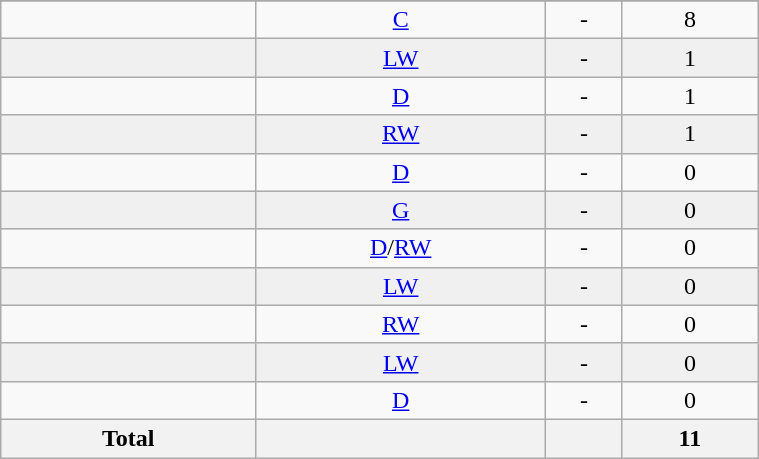<table class="wikitable sortable" width ="40%">
<tr align="center">
</tr>
<tr align="center" bgcolor="">
<td></td>
<td><a href='#'>C</a></td>
<td>-</td>
<td>8</td>
</tr>
<tr align="center" bgcolor="f0f0f0">
<td></td>
<td><a href='#'>LW</a></td>
<td>-</td>
<td>1</td>
</tr>
<tr align="center" bgcolor="">
<td></td>
<td><a href='#'>D</a></td>
<td>-</td>
<td>1</td>
</tr>
<tr align="center" bgcolor="f0f0f0">
<td></td>
<td><a href='#'>RW</a></td>
<td>-</td>
<td>1</td>
</tr>
<tr align="center" bgcolor="">
<td></td>
<td><a href='#'>D</a></td>
<td>-</td>
<td>0</td>
</tr>
<tr align="center" bgcolor="f0f0f0">
<td></td>
<td><a href='#'>G</a></td>
<td>-</td>
<td>0</td>
</tr>
<tr align="center" bgcolor="">
<td></td>
<td><a href='#'>D</a>/<a href='#'>RW</a></td>
<td>-</td>
<td>0</td>
</tr>
<tr align="center" bgcolor="f0f0f0">
<td></td>
<td><a href='#'>LW</a></td>
<td>-</td>
<td>0</td>
</tr>
<tr align="center" bgcolor="">
<td></td>
<td><a href='#'>RW</a></td>
<td>-</td>
<td>0</td>
</tr>
<tr align="center" bgcolor="f0f0f0">
<td></td>
<td><a href='#'>LW</a></td>
<td>-</td>
<td>0</td>
</tr>
<tr align="center" bgcolor="">
<td></td>
<td><a href='#'>D</a></td>
<td>-</td>
<td>0</td>
</tr>
<tr>
<th>Total</th>
<th></th>
<th></th>
<th>11</th>
</tr>
</table>
